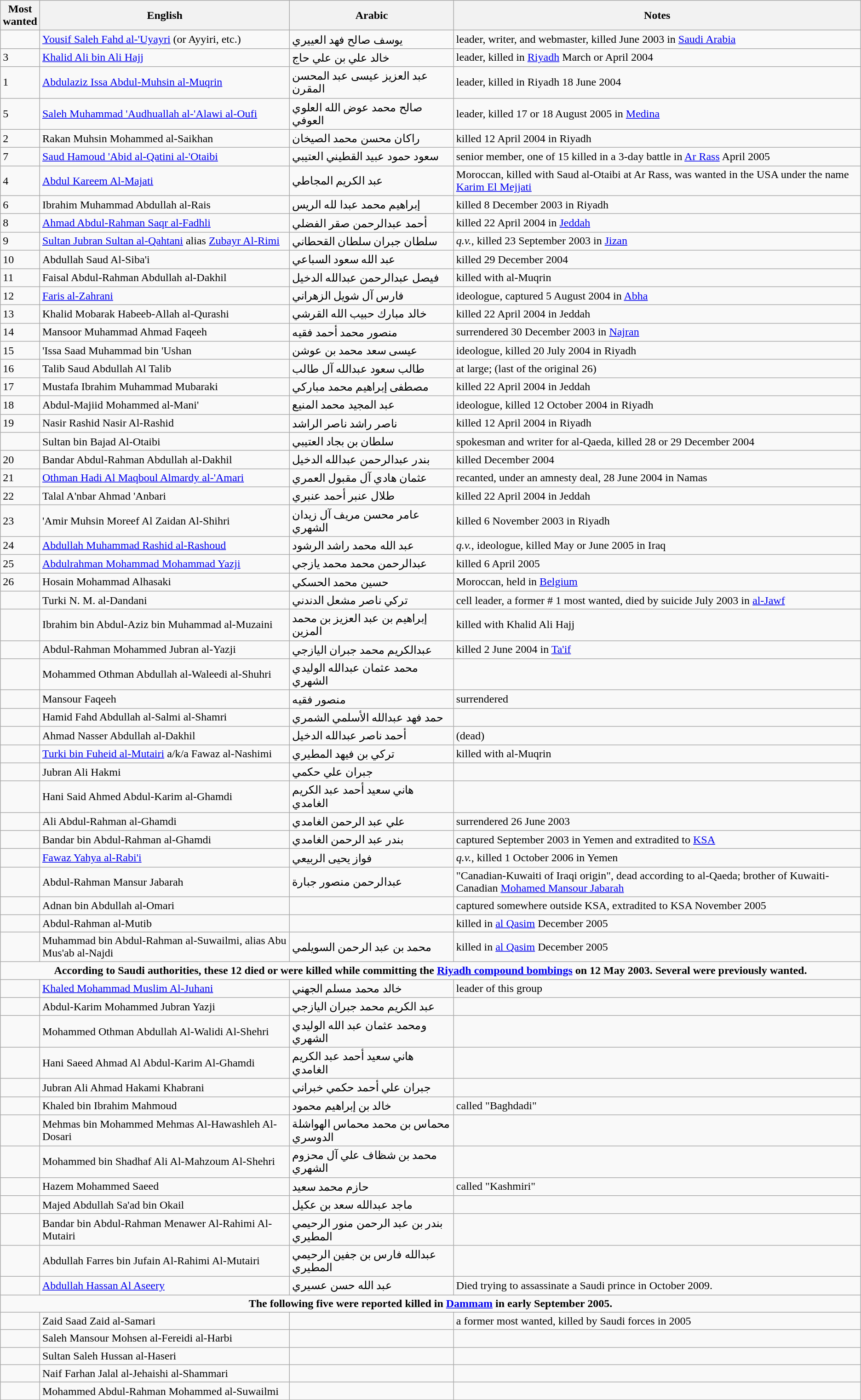<table class="wikitable">
<tr>
<th>Most<br>wanted</th>
<th>English</th>
<th>Arabic</th>
<th>Notes</th>
</tr>
<tr>
<td></td>
<td><a href='#'>Yousif Saleh Fahd al-'Uyayri</a> (or Ayyiri, etc.)</td>
<td>يوسف صالح فهد العييري</td>
<td>leader, writer, and webmaster, killed June 2003 in <a href='#'>Saudi Arabia</a></td>
</tr>
<tr>
<td>3</td>
<td><a href='#'>Khalid Ali bin Ali Hajj</a></td>
<td>خالد علي بن علي حاج</td>
<td>leader, killed in <a href='#'>Riyadh</a> March or April 2004</td>
</tr>
<tr>
<td>1</td>
<td><a href='#'>Abdulaziz Issa Abdul-Muhsin al-Muqrin</a></td>
<td>عبد العزيز عيسى عبد المحسن المقرن</td>
<td>leader, killed in Riyadh 18 June 2004</td>
</tr>
<tr>
<td>5</td>
<td><a href='#'>Saleh Muhammad 'Audhuallah al-'Alawi al-Oufi</a></td>
<td>صالح محمد عوض الله العلوي العوفي</td>
<td>leader, killed 17 or 18 August 2005 in <a href='#'>Medina</a></td>
</tr>
<tr>
<td>2</td>
<td>Rakan Muhsin Mohammed al-Saikhan</td>
<td>راكان محسن محمد الصيخان</td>
<td>killed 12 April 2004 in Riyadh</td>
</tr>
<tr>
<td>7</td>
<td><a href='#'>Saud Hamoud 'Abid al-Qatini al-'Otaibi</a></td>
<td>سعود حمود عبيد القطيني العتيبي</td>
<td>senior member, one of 15 killed in a 3-day battle in <a href='#'>Ar Rass</a> April 2005</td>
</tr>
<tr>
<td>4</td>
<td><a href='#'>Abdul Kareem Al-Majati</a></td>
<td>عبد الكريم المجاطي</td>
<td>Moroccan, killed with Saud al-Otaibi at Ar Rass, was wanted in the USA under the name <a href='#'>Karim El Mejjati</a></td>
</tr>
<tr>
<td>6</td>
<td>Ibrahim Muhammad Abdullah al-Rais</td>
<td>إبراهيم محمد عبدا لله الريس</td>
<td>killed 8 December 2003 in Riyadh</td>
</tr>
<tr>
<td>8</td>
<td><a href='#'>Ahmad Abdul-Rahman Saqr al-Fadhli</a></td>
<td>أحمد عبدالرحمن صقر الفضلي</td>
<td>killed 22 April 2004 in <a href='#'>Jeddah</a></td>
</tr>
<tr>
<td>9</td>
<td><a href='#'>Sultan Jubran Sultan al-Qahtani</a> alias <a href='#'>Zubayr Al-Rimi</a></td>
<td>سلطان جبران سلطان القحطاني</td>
<td><em>q.v.</em>, killed 23 September 2003 in <a href='#'>Jizan</a></td>
</tr>
<tr>
<td>10</td>
<td>Abdullah Saud Al-Siba'i</td>
<td>عبد الله سعود السباعي</td>
<td>killed 29 December 2004</td>
</tr>
<tr>
<td>11</td>
<td>Faisal Abdul-Rahman Abdullah al-Dakhil</td>
<td>فيصل عبدالرحمن عبدالله الدخيل</td>
<td>killed with al-Muqrin</td>
</tr>
<tr>
<td>12</td>
<td><a href='#'>Faris al-Zahrani</a></td>
<td>فارس آل شويل الزهراني</td>
<td>ideologue, captured 5 August 2004 in <a href='#'>Abha</a></td>
</tr>
<tr>
<td>13</td>
<td>Khalid Mobarak Habeeb-Allah al-Qurashi</td>
<td>خالد مبارك حبيب الله القرشي</td>
<td>killed 22 April 2004 in Jeddah</td>
</tr>
<tr>
<td>14</td>
<td>Mansoor Muhammad Ahmad Faqeeh</td>
<td>منصور محمد أحمد فقيه</td>
<td>surrendered 30 December 2003 in <a href='#'>Najran</a></td>
</tr>
<tr>
<td>15</td>
<td>'Issa Saad Muhammad bin 'Ushan</td>
<td>عيسى سعد محمد بن عوشن</td>
<td>ideologue, killed 20 July 2004 in Riyadh</td>
</tr>
<tr>
<td>16</td>
<td>Talib Saud Abdullah Al Talib</td>
<td>طالب سعود عبدالله آل طالب</td>
<td>at large; (last of the original 26)</td>
</tr>
<tr>
<td>17</td>
<td>Mustafa Ibrahim Muhammad Mubaraki</td>
<td>مصطفى إبراهيم محمد مباركي</td>
<td>killed 22 April 2004 in Jeddah</td>
</tr>
<tr>
<td>18</td>
<td>Abdul-Majiid Mohammed al-Mani'</td>
<td>عبد المجيد محمد المنيع</td>
<td>ideologue, killed 12 October 2004 in Riyadh</td>
</tr>
<tr>
<td>19</td>
<td>Nasir Rashid Nasir Al-Rashid</td>
<td>ناصر راشد ناصر الراشد</td>
<td>killed 12 April 2004 in Riyadh</td>
</tr>
<tr>
<td></td>
<td>Sultan bin Bajad Al-Otaibi</td>
<td>سلطان بن بجاد العتيبي</td>
<td>spokesman and writer for al-Qaeda, killed 28 or 29 December 2004</td>
</tr>
<tr>
<td>20</td>
<td>Bandar Abdul-Rahman Abdullah al-Dakhil</td>
<td>بندر عبدالرحمن عبدالله الدخيل</td>
<td>killed December 2004</td>
</tr>
<tr>
<td>21</td>
<td><a href='#'>Othman Hadi Al Maqboul Almardy al-'Amari</a></td>
<td>عثمان هادي آل مقبول العمري</td>
<td>recanted, under an amnesty deal, 28 June 2004 in Namas</td>
</tr>
<tr>
<td>22</td>
<td>Talal A'nbar Ahmad 'Anbari</td>
<td>طلال عنبر أحمد عنبري</td>
<td>killed 22 April 2004 in Jeddah</td>
</tr>
<tr>
<td>23</td>
<td>'Amir Muhsin Moreef Al Zaidan Al-Shihri</td>
<td>عامر محسن مريف آل زيدان الشهري</td>
<td>killed 6 November 2003 in Riyadh</td>
</tr>
<tr>
<td>24</td>
<td><a href='#'>Abdullah Muhammad Rashid al-Rashoud</a></td>
<td>عبد الله محمد راشد الرشود</td>
<td><em>q.v.</em>, ideologue, killed May or June 2005 in Iraq</td>
</tr>
<tr>
<td>25</td>
<td><a href='#'>Abdulrahman Mohammad Mohammad Yazji</a></td>
<td>عبدالرحمن محمد محمد يازجي</td>
<td>killed 6 April 2005</td>
</tr>
<tr>
<td>26</td>
<td>Hosain Mohammad Alhasaki</td>
<td>حسين محمد الحسكي</td>
<td>Moroccan, held in <a href='#'>Belgium</a></td>
</tr>
<tr>
<td></td>
<td>Turki N. M. al-Dandani</td>
<td>تركي ناصر مشعل الدندني</td>
<td>cell leader, a former # 1 most wanted, died by suicide July 2003 in <a href='#'>al-Jawf</a></td>
</tr>
<tr>
<td></td>
<td>Ibrahim bin Abdul-Aziz bin Muhammad al-Muzaini</td>
<td>إبراهيم بن عبد العزيز بن محمد المزين</td>
<td>killed with Khalid Ali Hajj</td>
</tr>
<tr>
<td></td>
<td>Abdul-Rahman Mohammed Jubran al-Yazji</td>
<td>عبدالكريم محمد جبران اليازجي</td>
<td>killed 2 June 2004 in <a href='#'>Ta'if</a></td>
</tr>
<tr>
<td></td>
<td>Mohammed Othman Abdullah al-Waleedi al-Shuhri</td>
<td>محمد عثمان عبدالله الوليدي الشهري</td>
<td></td>
</tr>
<tr>
<td></td>
<td>Mansour Faqeeh</td>
<td>منصور فقيه</td>
<td>surrendered</td>
</tr>
<tr>
<td></td>
<td>Hamid Fahd Abdullah al-Salmi al-Shamri</td>
<td>حمد فهد عبدالله الأسلمي الشمري</td>
<td></td>
</tr>
<tr>
<td></td>
<td>Ahmad Nasser Abdullah al-Dakhil</td>
<td>أحمد ناصر عبدالله الدخيل</td>
<td> (dead)</td>
</tr>
<tr>
<td></td>
<td><a href='#'>Turki bin Fuheid al-Mutairi</a> a/k/a Fawaz al-Nashimi</td>
<td>تركي بن فيهد المطيري</td>
<td>killed with al-Muqrin</td>
</tr>
<tr>
<td></td>
<td>Jubran Ali Hakmi</td>
<td>جبران علي حكمي</td>
<td></td>
</tr>
<tr>
<td></td>
<td>Hani Said Ahmed Abdul-Karim al-Ghamdi</td>
<td>هاني سعيد أحمد عبد الكريم الغامدي</td>
<td></td>
</tr>
<tr>
<td></td>
<td>Ali Abdul-Rahman al-Ghamdi</td>
<td>علي عبد الرحمن الغامدي</td>
<td>surrendered 26 June 2003</td>
</tr>
<tr>
<td></td>
<td>Bandar bin Abdul-Rahman al-Ghamdi</td>
<td>بندر عبد الرحمن الغامدي</td>
<td>captured September 2003 in Yemen and extradited to <a href='#'>KSA</a></td>
</tr>
<tr>
<td></td>
<td><a href='#'>Fawaz Yahya al-Rabi'i</a></td>
<td>فواز يحيى الربيعي</td>
<td><em>q.v.</em>, killed 1 October 2006 in Yemen</td>
</tr>
<tr>
<td></td>
<td>Abdul-Rahman Mansur Jabarah</td>
<td>عبدالرحمن منصور جبارة</td>
<td>"Canadian-Kuwaiti of Iraqi origin", dead according to al-Qaeda; brother of Kuwaiti-Canadian <a href='#'>Mohamed Mansour Jabarah</a></td>
</tr>
<tr>
<td></td>
<td>Adnan bin Abdullah al-Omari</td>
<td></td>
<td>captured somewhere outside KSA, extradited to KSA November 2005</td>
</tr>
<tr>
<td></td>
<td>Abdul-Rahman al-Mutib</td>
<td></td>
<td>killed in <a href='#'>al Qasim</a> December 2005</td>
</tr>
<tr>
<td></td>
<td>Muhammad bin Abdul-Rahman al-Suwailmi, alias Abu Mus'ab al-Najdi</td>
<td>محمد بن عبد الرحمن السويلمي</td>
<td>killed in <a href='#'>al Qasim</a> December 2005</td>
</tr>
<tr>
<td colspan="4" style="text-align: center;"><strong>According to Saudi authorities, these 12 died or were killed while committing the <a href='#'>Riyadh compound bombings</a> on 12 May 2003. Several were previously wanted.</strong></td>
</tr>
<tr>
<td></td>
<td><a href='#'>Khaled Mohammad Muslim Al-Juhani</a></td>
<td>خالد محمد مسلم الجهني</td>
<td>leader of this group</td>
</tr>
<tr>
<td></td>
<td>Abdul-Karim Mohammed Jubran Yazji</td>
<td>عبد الكريم محمد جبران اليازجي</td>
<td></td>
</tr>
<tr>
<td></td>
<td>Mohammed Othman Abdullah Al-Walidi Al-Shehri</td>
<td>ومحمد عثمان عبد الله الوليدي الشهري</td>
<td></td>
</tr>
<tr>
<td></td>
<td>Hani Saeed Ahmad Al Abdul-Karim Al-Ghamdi</td>
<td>هاني سعيد أحمد عبد الكريم الغامدي</td>
<td></td>
</tr>
<tr>
<td></td>
<td>Jubran Ali Ahmad Hakami Khabrani</td>
<td>جبران علي أحمد حكمي خبراني</td>
<td></td>
</tr>
<tr>
<td></td>
<td>Khaled bin Ibrahim Mahmoud</td>
<td>خالد بن إبراهيم محمود</td>
<td>called "Baghdadi"</td>
</tr>
<tr>
<td></td>
<td>Mehmas bin Mohammed Mehmas Al-Hawashleh Al-Dosari</td>
<td>محماس بن محمد محماس الهواشلة الدوسري</td>
<td></td>
</tr>
<tr>
<td></td>
<td>Mohammed bin Shadhaf Ali Al-Mahzoum Al-Shehri</td>
<td>محمد بن شظاف علي آل محزوم الشهري</td>
<td></td>
</tr>
<tr>
<td></td>
<td>Hazem Mohammed Saeed</td>
<td>حازم محمد سعيد</td>
<td>called "Kashmiri"</td>
</tr>
<tr>
<td></td>
<td>Majed Abdullah Sa'ad bin Okail</td>
<td>ماجد عبدالله سعد بن عكيل</td>
<td></td>
</tr>
<tr>
<td></td>
<td>Bandar bin Abdul-Rahman Menawer Al-Rahimi Al-Mutairi</td>
<td>بندر بن عبد الرحمن منور الرحيمي المطيري</td>
<td></td>
</tr>
<tr>
<td></td>
<td>Abdullah Farres bin Jufain Al-Rahimi Al-Mutairi</td>
<td>عبدالله فارس بن جفين الرحيمي المطيري</td>
<td></td>
</tr>
<tr>
<td></td>
<td><a href='#'>Abdullah Hassan Al Aseery</a></td>
<td>عبد الله حسن عسيري</td>
<td>Died trying to assassinate a Saudi prince in October 2009.</td>
</tr>
<tr>
<td colspan="4" style="text-align: center;"><strong>The following five were reported killed in <a href='#'>Dammam</a> in early September 2005.</strong></td>
</tr>
<tr>
<td></td>
<td>Zaid Saad Zaid al-Samari</td>
<td></td>
<td>a former most wanted, killed by Saudi forces in 2005</td>
</tr>
<tr>
<td></td>
<td>Saleh Mansour Mohsen al-Fereidi al-Harbi</td>
<td></td>
<td></td>
</tr>
<tr>
<td></td>
<td>Sultan Saleh Hussan al-Haseri</td>
<td></td>
<td></td>
</tr>
<tr>
<td></td>
<td>Naif Farhan Jalal al-Jehaishi al-Shammari</td>
<td></td>
<td></td>
</tr>
<tr>
<td></td>
<td>Mohammed Abdul-Rahman Mohammed al-Suwailmi</td>
<td></td>
<td></td>
</tr>
</table>
